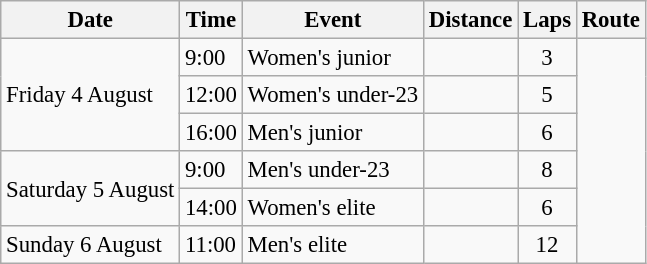<table class="wikitable" style="font-size :95%; text-align:left;">
<tr>
<th>Date</th>
<th>Time</th>
<th>Event</th>
<th>Distance</th>
<th>Laps</th>
<th>Route</th>
</tr>
<tr>
<td rowspan=3>Friday 4 August</td>
<td>9:00</td>
<td>Women's junior</td>
<td></td>
<td align=center>3</td>
<td align=center rowspan=6></td>
</tr>
<tr>
<td>12:00</td>
<td>Women's under-23</td>
<td></td>
<td align=center>5</td>
</tr>
<tr>
<td>16:00</td>
<td>Men's junior</td>
<td></td>
<td align=center>6</td>
</tr>
<tr>
<td rowspan=2>Saturday 5 August</td>
<td>9:00</td>
<td>Men's under-23</td>
<td></td>
<td align=center>8</td>
</tr>
<tr>
<td>14:00</td>
<td>Women's elite</td>
<td></td>
<td align=center>6</td>
</tr>
<tr>
<td>Sunday 6 August</td>
<td>11:00</td>
<td>Men's elite</td>
<td></td>
<td align=center>12</td>
</tr>
</table>
